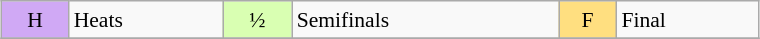<table class="wikitable" style="margin:0.5em auto; font-size:90%; line-height:1.25em;" width=40%;>
<tr>
<td bgcolor="#D0A9F5" align=center>H</td>
<td>Heats</td>
<td bgcolor="#D9FFB2" align=center>½</td>
<td>Semifinals</td>
<td bgcolor="#FFDF80" align=center>F</td>
<td>Final</td>
</tr>
<tr>
</tr>
</table>
